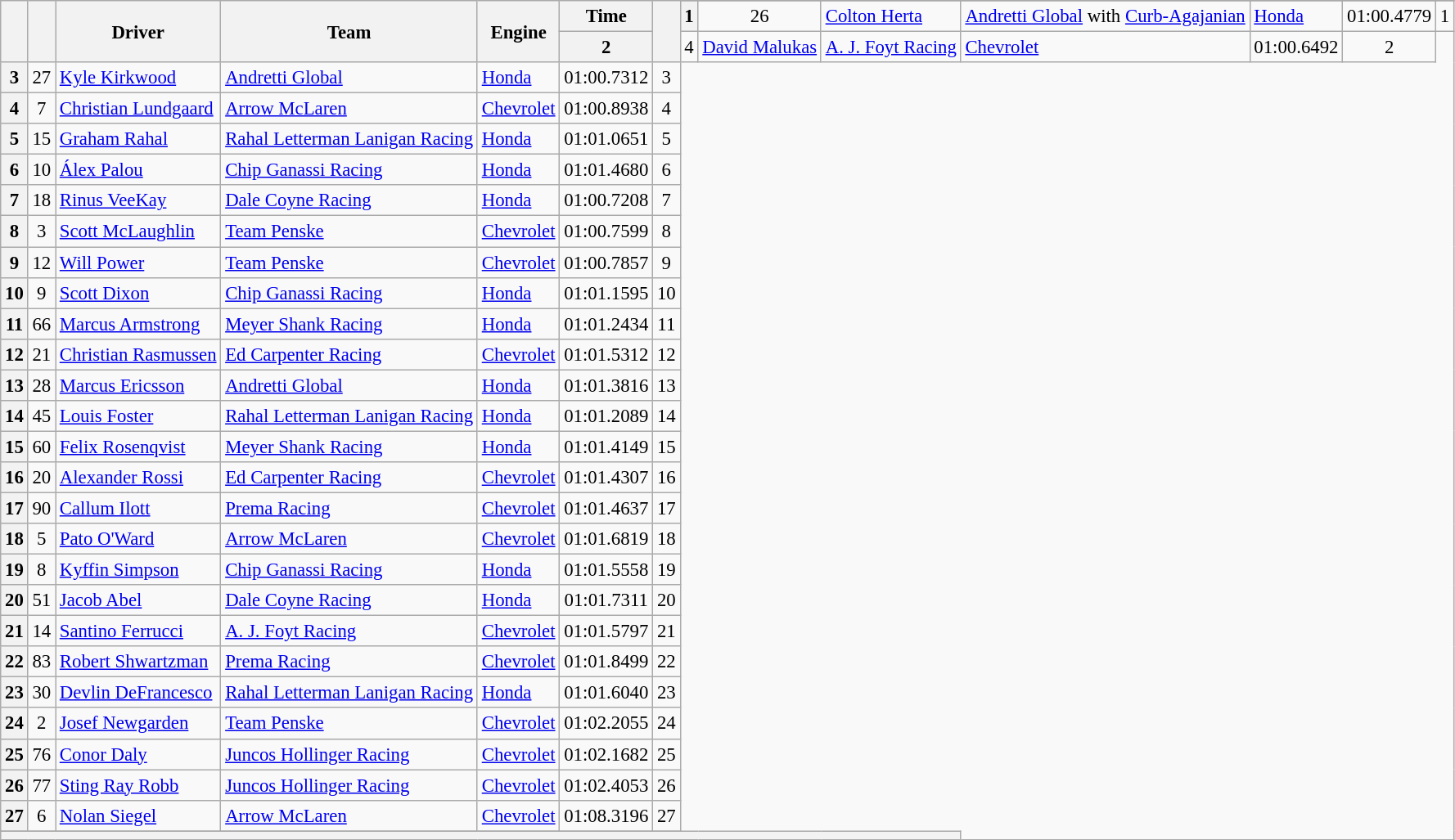<table class="wikitable sortable" style="font-size: 95%;">
<tr>
<th rowspan="3"></th>
<th rowspan="3"></th>
<th rowspan="3">Driver</th>
<th rowspan="3">Team</th>
<th rowspan="3">Engine</th>
<th rowspan="2">Time</th>
<th rowspan="3"></th>
</tr>
<tr>
<th>1</th>
<td align="center">26</td>
<td> <a href='#'>Colton Herta</a></td>
<td><a href='#'>Andretti Global</a> with <a href='#'>Curb-Agajanian</a></td>
<td><a href='#'>Honda</a></td>
<td align="center">01:00.4779</td>
<td align="center">1</td>
</tr>
<tr>
<th>2</th>
<td align="center">4</td>
<td> <a href='#'>David Malukas</a></td>
<td><a href='#'>A. J. Foyt Racing</a></td>
<td><a href='#'>Chevrolet</a></td>
<td align="center">01:00.6492</td>
<td align="center">2</td>
</tr>
<tr>
<th>3</th>
<td align="center">27</td>
<td> <a href='#'>Kyle Kirkwood</a></td>
<td><a href='#'>Andretti Global</a></td>
<td><a href='#'>Honda</a></td>
<td align="center">01:00.7312</td>
<td align="center">3</td>
</tr>
<tr>
<th>4</th>
<td align="center">7</td>
<td> <a href='#'>Christian Lundgaard</a></td>
<td><a href='#'>Arrow McLaren</a></td>
<td><a href='#'>Chevrolet</a></td>
<td align="center">01:00.8938</td>
<td align="center">4</td>
</tr>
<tr>
<th>5</th>
<td align="center">15</td>
<td> <a href='#'>Graham Rahal</a> </td>
<td><a href='#'>Rahal Letterman Lanigan Racing</a></td>
<td><a href='#'>Honda</a></td>
<td align="center">01:01.0651</td>
<td align="center">5</td>
</tr>
<tr>
<th>6</th>
<td align="center">10</td>
<td> <a href='#'>Álex Palou</a> </td>
<td><a href='#'>Chip Ganassi Racing</a></td>
<td><a href='#'>Honda</a></td>
<td align="center">01:01.4680</td>
<td align="center">6</td>
</tr>
<tr>
<th>7</th>
<td align="center">18</td>
<td> <a href='#'>Rinus VeeKay</a></td>
<td><a href='#'>Dale Coyne Racing</a></td>
<td><a href='#'>Honda</a></td>
<td align="center">01:00.7208</td>
<td align="center">7</td>
</tr>
<tr>
<th>8</th>
<td align="center">3</td>
<td> <a href='#'>Scott McLaughlin</a></td>
<td><a href='#'>Team Penske</a></td>
<td><a href='#'>Chevrolet</a></td>
<td align="center">01:00.7599</td>
<td align="center">8</td>
</tr>
<tr>
<th>9</th>
<td align="center">12</td>
<td> <a href='#'>Will Power</a> </td>
<td><a href='#'>Team Penske</a></td>
<td><a href='#'>Chevrolet</a></td>
<td align="center">01:00.7857</td>
<td align="center">9</td>
</tr>
<tr>
<th>10</th>
<td align="center">9</td>
<td> <a href='#'>Scott Dixon</a> </td>
<td><a href='#'>Chip Ganassi Racing</a></td>
<td><a href='#'>Honda</a></td>
<td align="center">01:01.1595</td>
<td align="center">10</td>
</tr>
<tr>
<th>11</th>
<td align="center">66</td>
<td> <a href='#'>Marcus Armstrong</a></td>
<td><a href='#'>Meyer Shank Racing</a></td>
<td><a href='#'>Honda</a></td>
<td align="center">01:01.2434</td>
<td align="center">11</td>
</tr>
<tr>
<th>12</th>
<td align="center">21</td>
<td> <a href='#'>Christian Rasmussen</a></td>
<td><a href='#'>Ed Carpenter Racing</a></td>
<td><a href='#'>Chevrolet</a></td>
<td align="center">01:01.5312</td>
<td align="center">12</td>
</tr>
<tr>
<th>13</th>
<td align="center">28</td>
<td> <a href='#'>Marcus Ericsson</a> </td>
<td><a href='#'>Andretti Global</a></td>
<td><a href='#'>Honda</a></td>
<td align="center">01:01.3816</td>
<td align="center">13</td>
</tr>
<tr>
<th>14</th>
<td align="center">45</td>
<td> <a href='#'>Louis Foster</a> </td>
<td><a href='#'>Rahal Letterman Lanigan Racing</a></td>
<td><a href='#'>Honda</a></td>
<td align="center">01:01.2089</td>
<td align="center">14</td>
</tr>
<tr>
<th>15</th>
<td align="center">60</td>
<td> <a href='#'>Felix Rosenqvist</a></td>
<td><a href='#'>Meyer Shank Racing</a></td>
<td><a href='#'>Honda</a></td>
<td align="center">01:01.4149</td>
<td align="center">15</td>
</tr>
<tr>
<th>16</th>
<td align="center">20</td>
<td> <a href='#'>Alexander Rossi</a></td>
<td><a href='#'>Ed Carpenter Racing</a></td>
<td><a href='#'>Chevrolet</a></td>
<td align="center">01:01.4307</td>
<td align="center">16</td>
</tr>
<tr>
<th>17</th>
<td align="center">90</td>
<td> <a href='#'>Callum Ilott</a></td>
<td><a href='#'>Prema Racing</a></td>
<td><a href='#'>Chevrolet</a></td>
<td align="center">01:01.4637</td>
<td align="center">17</td>
</tr>
<tr>
<th>18</th>
<td align="center">5</td>
<td> <a href='#'>Pato O'Ward</a> </td>
<td><a href='#'>Arrow McLaren</a></td>
<td><a href='#'>Chevrolet</a></td>
<td align="center">01:01.6819</td>
<td align="center">18</td>
</tr>
<tr>
<th>19</th>
<td align="center">8</td>
<td> <a href='#'>Kyffin Simpson</a></td>
<td><a href='#'>Chip Ganassi Racing</a></td>
<td><a href='#'>Honda</a></td>
<td align="center">01:01.5558</td>
<td align="center">19</td>
</tr>
<tr>
<th>20</th>
<td align="center">51</td>
<td> <a href='#'>Jacob Abel</a> </td>
<td><a href='#'>Dale Coyne Racing</a></td>
<td><a href='#'>Honda</a></td>
<td align="center">01:01.7311</td>
<td align="center">20</td>
</tr>
<tr>
<th>21</th>
<td align="center">14</td>
<td> <a href='#'>Santino Ferrucci</a></td>
<td><a href='#'>A. J. Foyt Racing</a></td>
<td><a href='#'>Chevrolet</a></td>
<td align="center">01:01.5797</td>
<td align="center">21</td>
</tr>
<tr>
<th>22</th>
<td align="center">83</td>
<td> <a href='#'>Robert Shwartzman</a> </td>
<td><a href='#'>Prema Racing</a></td>
<td><a href='#'>Chevrolet</a></td>
<td align="center">01:01.8499</td>
<td align="center">22</td>
</tr>
<tr>
<th>23</th>
<td align="center">30</td>
<td> <a href='#'>Devlin DeFrancesco</a></td>
<td><a href='#'>Rahal Letterman Lanigan Racing</a></td>
<td><a href='#'>Honda</a></td>
<td align="center">01:01.6040</td>
<td align="center">23</td>
</tr>
<tr>
<th>24</th>
<td align="center">2</td>
<td> <a href='#'>Josef Newgarden</a> </td>
<td><a href='#'>Team Penske</a></td>
<td><a href='#'>Chevrolet</a></td>
<td align="center">01:02.2055</td>
<td align="center">24</td>
</tr>
<tr>
<th>25</th>
<td align="center">76</td>
<td> <a href='#'>Conor Daly</a></td>
<td><a href='#'>Juncos Hollinger Racing</a></td>
<td><a href='#'>Chevrolet</a></td>
<td align="center">01:02.1682</td>
<td align="center">25</td>
</tr>
<tr>
<th>26</th>
<td align="center">77</td>
<td> <a href='#'>Sting Ray Robb</a></td>
<td><a href='#'>Juncos Hollinger Racing</a></td>
<td><a href='#'>Chevrolet</a></td>
<td align="center">01:02.4053</td>
<td align="center">26</td>
</tr>
<tr>
<th>27</th>
<td align="center">6</td>
<td> <a href='#'>Nolan Siegel</a> </td>
<td><a href='#'>Arrow McLaren</a></td>
<td><a href='#'>Chevrolet</a></td>
<td align="center">01:08.3196</td>
<td align="center">27</td>
</tr>
<tr>
</tr>
<tr class="sortbottom">
<th colspan="10"></th>
</tr>
</table>
